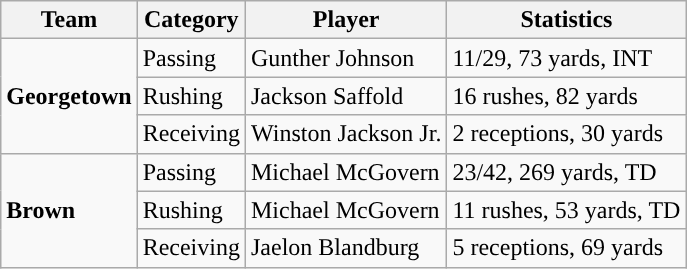<table class="wikitable" style="float: left;">
<tr>
<th>Team</th>
<th>Category</th>
<th>Player</th>
<th>Statistics</th>
</tr>
<tr>
<td rowspan=3><strong>Georgetown</strong></td>
<td>Passing</td>
<td>Gunther Johnson</td>
<td>11/29, 73 yards, INT</td>
</tr>
<tr>
<td>Rushing</td>
<td>Jackson Saffold</td>
<td>16 rushes, 82 yards</td>
</tr>
<tr>
<td>Receiving</td>
<td>Winston Jackson Jr.</td>
<td>2 receptions, 30 yards</td>
</tr>
<tr>
<td rowspan=3><strong>Brown</strong></td>
<td>Passing</td>
<td>Michael McGovern</td>
<td>23/42, 269 yards, TD</td>
</tr>
<tr>
<td>Rushing</td>
<td>Michael McGovern</td>
<td>11 rushes, 53 yards, TD</td>
</tr>
<tr>
<td>Receiving</td>
<td>Jaelon Blandburg</td>
<td>5 receptions, 69 yards</td>
</tr>
</table>
